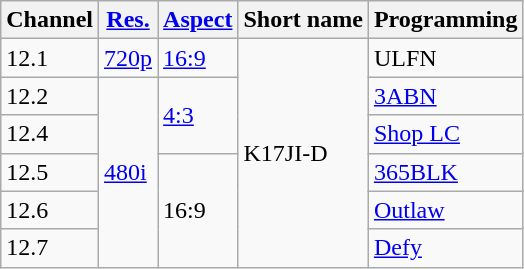<table class="wikitable">
<tr>
<th scope = "col">Channel</th>
<th scope = "col"><a href='#'>Res.</a></th>
<th scope = "col"><a href='#'>Aspect</a></th>
<th scope = "col">Short name</th>
<th scope = "col">Programming</th>
</tr>
<tr>
<td>12.1</td>
<td><a href='#'>720p</a></td>
<td><a href='#'>16:9</a></td>
<td rowspan=6>K17JI-D</td>
<td>ULFN</td>
</tr>
<tr>
<td>12.2</td>
<td rowspan="5"><a href='#'>480i</a></td>
<td rowspan="2"><a href='#'>4:3</a></td>
<td><a href='#'>3ABN</a></td>
</tr>
<tr>
<td>12.4</td>
<td><a href='#'>Shop LC</a></td>
</tr>
<tr>
<td>12.5</td>
<td rowspan="3">16:9</td>
<td><a href='#'>365BLK</a></td>
</tr>
<tr>
<td>12.6</td>
<td><a href='#'>Outlaw</a></td>
</tr>
<tr>
<td>12.7</td>
<td><a href='#'>Defy</a></td>
</tr>
</table>
